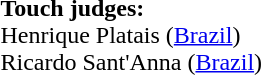<table style="width:100%">
<tr>
<td><br><br><strong>Touch judges:</strong>
<br>Henrique Platais (<a href='#'>Brazil</a>)
<br>Ricardo Sant'Anna (<a href='#'>Brazil</a>)</td>
</tr>
</table>
